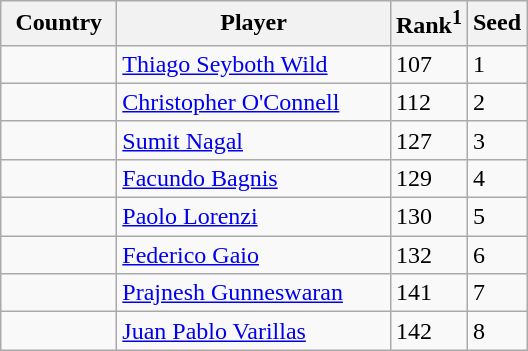<table class="sortable wikitable">
<tr>
<th width="70">Country</th>
<th width="175">Player</th>
<th>Rank<sup>1</sup></th>
<th>Seed</th>
</tr>
<tr>
<td></td>
<td><a href='#'>Thiago Seyboth Wild</a></td>
<td>107</td>
<td>1</td>
</tr>
<tr>
<td></td>
<td><a href='#'>Christopher O'Connell</a></td>
<td>112</td>
<td>2</td>
</tr>
<tr>
<td></td>
<td><a href='#'>Sumit Nagal</a></td>
<td>127</td>
<td>3</td>
</tr>
<tr>
<td></td>
<td><a href='#'>Facundo Bagnis</a></td>
<td>129</td>
<td>4</td>
</tr>
<tr>
<td></td>
<td><a href='#'>Paolo Lorenzi</a></td>
<td>130</td>
<td>5</td>
</tr>
<tr>
<td></td>
<td><a href='#'>Federico Gaio</a></td>
<td>132</td>
<td>6</td>
</tr>
<tr>
<td></td>
<td><a href='#'>Prajnesh Gunneswaran</a></td>
<td>141</td>
<td>7</td>
</tr>
<tr>
<td></td>
<td><a href='#'>Juan Pablo Varillas</a></td>
<td>142</td>
<td>8</td>
</tr>
</table>
